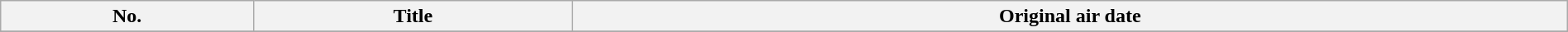<table class="wikitable" style="width: 100%; margin: auto;">
<tr>
<th scope="col">No.</th>
<th scope="col">Title</th>
<th scope="col">Original air date</th>
</tr>
<tr>
</tr>
</table>
